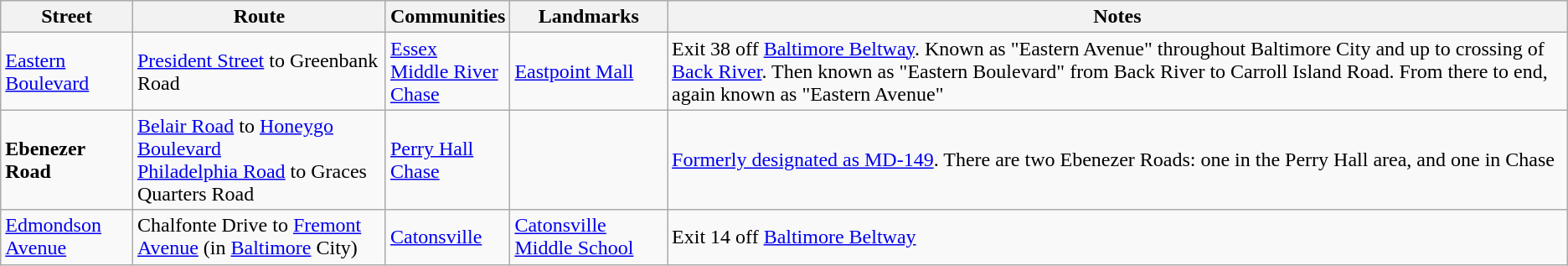<table class="wikitable">
<tr>
<th>Street</th>
<th>Route</th>
<th>Communities</th>
<th>Landmarks</th>
<th>Notes</th>
</tr>
<tr>
<td><a href='#'>Eastern Boulevard</a></td>
<td><a href='#'>President Street</a> to Greenbank Road</td>
<td><a href='#'>Essex</a><br><a href='#'>Middle River</a><br><a href='#'>Chase</a></td>
<td><a href='#'>Eastpoint Mall</a></td>
<td>Exit 38 off <a href='#'>Baltimore Beltway</a>. Known as "Eastern Avenue" throughout Baltimore City and up to crossing of <a href='#'>Back River</a>. Then known as "Eastern Boulevard" from Back River to Carroll Island Road. From there to end, again known as "Eastern Avenue"</td>
</tr>
<tr>
<td><strong>Ebenezer Road</strong></td>
<td><a href='#'>Belair Road</a> to <a href='#'>Honeygo Boulevard</a><br><a href='#'>Philadelphia Road</a> to Graces Quarters Road</td>
<td><a href='#'>Perry Hall</a><br><a href='#'>Chase</a></td>
<td></td>
<td><a href='#'>Formerly designated as MD-149</a>. There are two Ebenezer Roads: one in the Perry Hall area, and one in Chase</td>
</tr>
<tr>
<td><a href='#'>Edmondson Avenue</a></td>
<td>Chalfonte Drive to <a href='#'>Fremont Avenue</a> (in <a href='#'>Baltimore</a> City)</td>
<td><a href='#'>Catonsville</a></td>
<td><a href='#'>Catonsville Middle School</a></td>
<td>Exit 14 off <a href='#'>Baltimore Beltway</a></td>
</tr>
</table>
